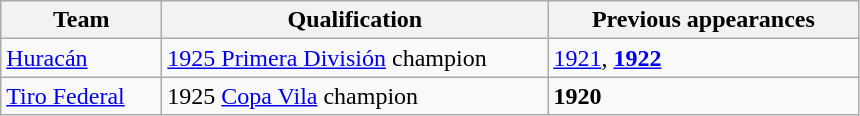<table class="wikitable">
<tr>
<th width=100px>Team</th>
<th width=250px>Qualification</th>
<th width=200px>Previous appearances</th>
</tr>
<tr>
<td><a href='#'>Huracán</a></td>
<td><a href='#'>1925 Primera División</a> champion</td>
<td><a href='#'>1921</a>, <strong><a href='#'>1922</a></strong></td>
</tr>
<tr>
<td><a href='#'>Tiro Federal</a></td>
<td>1925 <a href='#'>Copa Vila</a> champion</td>
<td><strong>1920</strong></td>
</tr>
</table>
